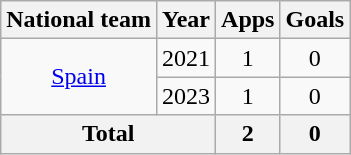<table class=wikitable style=text-align:center>
<tr>
<th>National team</th>
<th>Year</th>
<th>Apps</th>
<th>Goals</th>
</tr>
<tr>
<td rowspan=2><a href='#'>Spain</a></td>
<td>2021</td>
<td>1</td>
<td>0</td>
</tr>
<tr>
<td>2023</td>
<td>1</td>
<td>0</td>
</tr>
<tr>
<th colspan=2>Total</th>
<th>2</th>
<th>0</th>
</tr>
</table>
